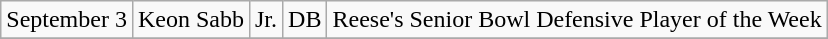<table class="wikitable sortable sortable" style="text-align: center">
<tr>
<td>September 3</td>
<td>Keon Sabb</td>
<td>Jr.</td>
<td>DB</td>
<td>Reese's Senior Bowl Defensive Player of the Week</td>
</tr>
<tr>
</tr>
</table>
